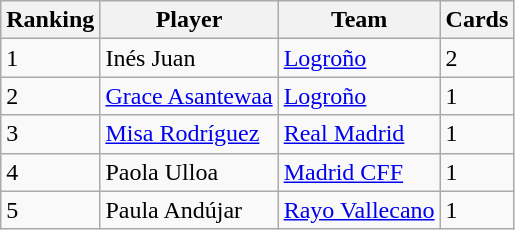<table class="wikitable">
<tr>
<th>Ranking</th>
<th>Player</th>
<th>Team</th>
<th>Cards</th>
</tr>
<tr>
<td>1</td>
<td>Inés Juan</td>
<td><a href='#'>Logroño</a></td>
<td>2</td>
</tr>
<tr>
<td>2</td>
<td><a href='#'>Grace Asantewaa</a></td>
<td><a href='#'>Logroño</a></td>
<td>1</td>
</tr>
<tr>
<td>3</td>
<td><a href='#'>Misa Rodríguez</a></td>
<td><a href='#'>Real Madrid</a></td>
<td>1</td>
</tr>
<tr>
<td>4</td>
<td>Paola Ulloa</td>
<td><a href='#'>Madrid CFF</a></td>
<td>1</td>
</tr>
<tr>
<td>5</td>
<td>Paula Andújar</td>
<td><a href='#'>Rayo Vallecano</a></td>
<td>1</td>
</tr>
</table>
